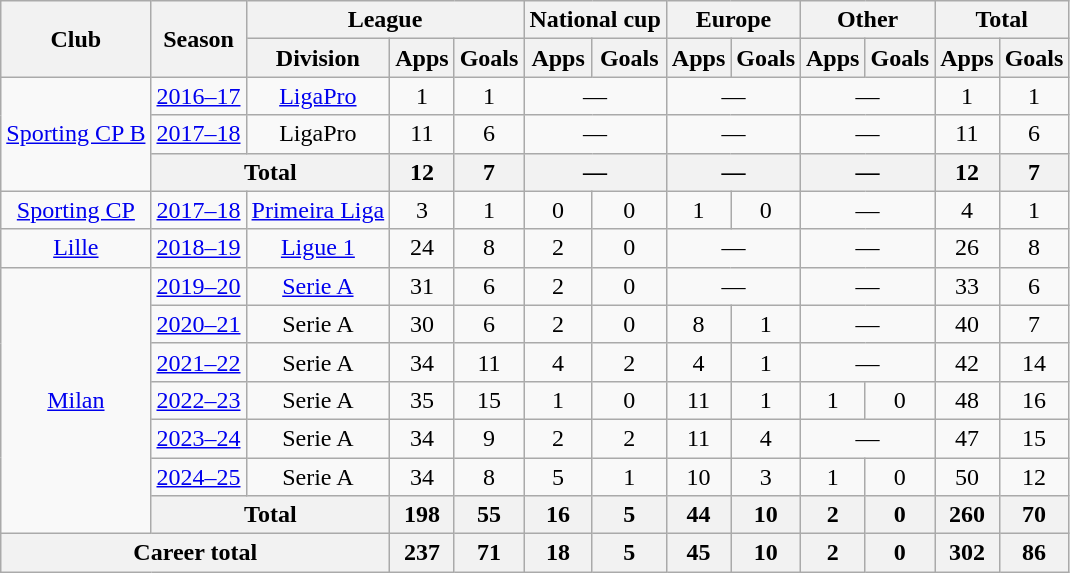<table class="wikitable" style="text-align:center">
<tr>
<th rowspan="2">Club</th>
<th rowspan="2">Season</th>
<th colspan="3">League</th>
<th colspan="2">National cup</th>
<th colspan="2">Europe</th>
<th colspan="2">Other</th>
<th colspan="2">Total</th>
</tr>
<tr>
<th>Division</th>
<th>Apps</th>
<th>Goals</th>
<th>Apps</th>
<th>Goals</th>
<th>Apps</th>
<th>Goals</th>
<th>Apps</th>
<th>Goals</th>
<th>Apps</th>
<th>Goals</th>
</tr>
<tr>
<td rowspan="3"><a href='#'>Sporting CP B</a></td>
<td><a href='#'>2016–17</a></td>
<td><a href='#'>LigaPro</a></td>
<td>1</td>
<td>1</td>
<td colspan="2">—</td>
<td colspan="2">—</td>
<td colspan="2">—</td>
<td>1</td>
<td>1</td>
</tr>
<tr>
<td><a href='#'>2017–18</a></td>
<td>LigaPro</td>
<td>11</td>
<td>6</td>
<td colspan="2">—</td>
<td colspan="2">—</td>
<td colspan="2">—</td>
<td>11</td>
<td>6</td>
</tr>
<tr>
<th colspan="2">Total</th>
<th>12</th>
<th>7</th>
<th colspan="2">—</th>
<th colspan="2">—</th>
<th colspan="2">—</th>
<th>12</th>
<th>7</th>
</tr>
<tr>
<td><a href='#'>Sporting CP</a></td>
<td><a href='#'>2017–18</a></td>
<td><a href='#'>Primeira Liga</a></td>
<td>3</td>
<td>1</td>
<td>0</td>
<td>0</td>
<td>1</td>
<td>0</td>
<td colspan="2">—</td>
<td>4</td>
<td>1</td>
</tr>
<tr>
<td><a href='#'>Lille</a></td>
<td><a href='#'>2018–19</a></td>
<td><a href='#'>Ligue 1</a></td>
<td>24</td>
<td>8</td>
<td>2</td>
<td>0</td>
<td colspan="2">—</td>
<td colspan="2">—</td>
<td>26</td>
<td>8</td>
</tr>
<tr>
<td rowspan="7"><a href='#'>Milan</a></td>
<td><a href='#'>2019–20</a></td>
<td><a href='#'>Serie A</a></td>
<td>31</td>
<td>6</td>
<td>2</td>
<td>0</td>
<td colspan="2">—</td>
<td colspan="2">—</td>
<td>33</td>
<td>6</td>
</tr>
<tr>
<td><a href='#'>2020–21</a></td>
<td>Serie A</td>
<td>30</td>
<td>6</td>
<td>2</td>
<td>0</td>
<td>8</td>
<td>1</td>
<td colspan="2">—</td>
<td>40</td>
<td>7</td>
</tr>
<tr>
<td><a href='#'>2021–22</a></td>
<td>Serie A</td>
<td>34</td>
<td>11</td>
<td>4</td>
<td>2</td>
<td>4</td>
<td>1</td>
<td colspan="2">—</td>
<td>42</td>
<td>14</td>
</tr>
<tr>
<td><a href='#'>2022–23</a></td>
<td>Serie A</td>
<td>35</td>
<td>15</td>
<td>1</td>
<td>0</td>
<td>11</td>
<td>1</td>
<td>1</td>
<td>0</td>
<td>48</td>
<td>16</td>
</tr>
<tr>
<td><a href='#'>2023–24</a></td>
<td>Serie A</td>
<td>34</td>
<td>9</td>
<td>2</td>
<td>2</td>
<td>11</td>
<td>4</td>
<td colspan="2">—</td>
<td>47</td>
<td>15</td>
</tr>
<tr>
<td><a href='#'>2024–25</a></td>
<td>Serie A</td>
<td>34</td>
<td>8</td>
<td>5</td>
<td>1</td>
<td>10</td>
<td>3</td>
<td>1</td>
<td>0</td>
<td>50</td>
<td>12</td>
</tr>
<tr>
<th colspan="2">Total</th>
<th>198</th>
<th>55</th>
<th>16</th>
<th>5</th>
<th>44</th>
<th>10</th>
<th>2</th>
<th>0</th>
<th>260</th>
<th>70</th>
</tr>
<tr>
<th colspan="3">Career total</th>
<th>237</th>
<th>71</th>
<th>18</th>
<th>5</th>
<th>45</th>
<th>10</th>
<th>2</th>
<th>0</th>
<th>302</th>
<th>86</th>
</tr>
</table>
